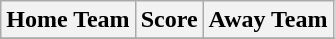<table class="wikitable" style="text-align: center">
<tr>
<th>Home Team</th>
<th>Score</th>
<th>Away Team</th>
</tr>
<tr>
</tr>
</table>
